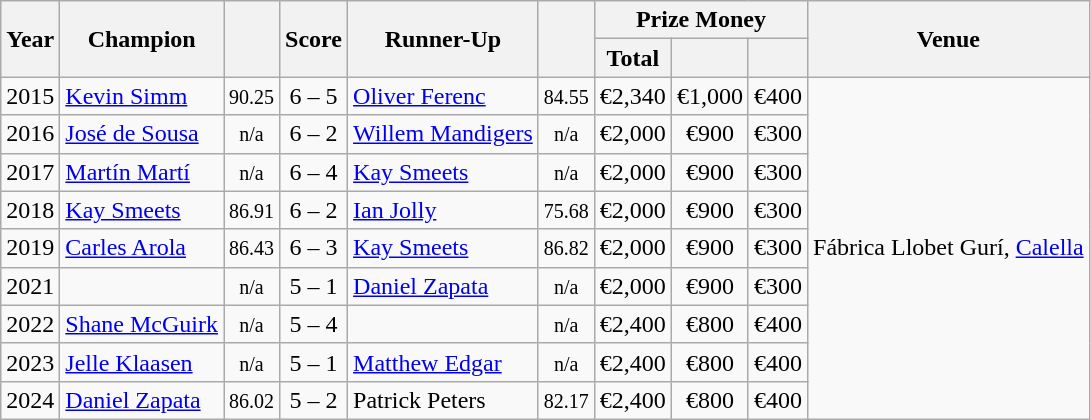<table class="wikitable sortable">
<tr>
<th rowspan=2>Year</th>
<th rowspan=2>Champion</th>
<th rowspan=2></th>
<th rowspan=2>Score</th>
<th rowspan=2>Runner-Up</th>
<th rowspan=2></th>
<th colspan=3>Prize Money</th>
<th rowspan=2>Venue</th>
</tr>
<tr>
<th>Total</th>
<th></th>
<th></th>
</tr>
<tr>
<td>2015</td>
<td> <a href='#'>Kevin Simm</a></td>
<td align=center><small><span>90.25</span></small></td>
<td align=center>6 – 5</td>
<td> <a href='#'>Oliver Ferenc</a></td>
<td align=center><small><span>84.55</span></small></td>
<td align=center>€2,340</td>
<td align=center>€1,000</td>
<td align=center>€400</td>
<td rowspan=9>Fábrica Llobet Gurí, <a href='#'>Calella</a></td>
</tr>
<tr>
<td>2016</td>
<td> <a href='#'>José de Sousa</a></td>
<td align=center><small><span>n/a</span></small></td>
<td align=center>6 – 2</td>
<td> <a href='#'>Willem Mandigers</a></td>
<td align=center><small><span>n/a</span></small></td>
<td align=center>€2,000</td>
<td align=center>€900</td>
<td align=center>€300</td>
</tr>
<tr>
<td>2017</td>
<td> <a href='#'>Martín Martí</a></td>
<td align=center><small><span>n/a</span></small></td>
<td align=center>6 – 4</td>
<td> <a href='#'>Kay Smeets</a></td>
<td align=center><small><span>n/a</span></small></td>
<td align=center>€2,000</td>
<td align=center>€900</td>
<td align=center>€300</td>
</tr>
<tr>
<td>2018</td>
<td> <a href='#'>Kay Smeets</a></td>
<td align=center><small><span>86.91</span></small></td>
<td align=center>6 – 2</td>
<td> <a href='#'>Ian Jolly</a></td>
<td align=center><small><span>75.68</span></small></td>
<td align=center>€2,000</td>
<td align=center>€900</td>
<td align=center>€300</td>
</tr>
<tr>
<td>2019</td>
<td> <a href='#'>Carles Arola</a></td>
<td align=center><small><span>86.43</span></small></td>
<td align=center>6 – 3</td>
<td> <a href='#'>Kay Smeets</a></td>
<td align=center><small><span>86.82</span></small></td>
<td align=center>€2,000</td>
<td align=center>€900</td>
<td align=center>€300</td>
</tr>
<tr>
<td>2021</td>
<td></td>
<td align=center><small><span>n/a</span></small></td>
<td align=center>5 – 1</td>
<td> <a href='#'>Daniel Zapata</a></td>
<td align=center><small><span>n/a</span></small></td>
<td align=center>€2,000</td>
<td align=center>€900</td>
<td align=center>€300</td>
</tr>
<tr>
<td>2022</td>
<td> <a href='#'>Shane McGuirk</a></td>
<td align=center><small><span>n/a</span></small></td>
<td align=center>5 – 4</td>
<td></td>
<td align=center><small><span>n/a</span></small></td>
<td align=center>€2,400</td>
<td align=center>€800</td>
<td align=center>€400</td>
</tr>
<tr>
<td>2023</td>
<td>  <a href='#'>Jelle Klaasen</a></td>
<td align=center><small><span>n/a</span></small></td>
<td align=center>5 – 1</td>
<td> <a href='#'>Matthew Edgar</a></td>
<td align=center><small><span>n/a</span></small></td>
<td align=center>€2,400</td>
<td align=center>€800</td>
<td align=center>€400</td>
</tr>
<tr>
<td>2024</td>
<td> <a href='#'>Daniel Zapata</a></td>
<td align=center><small><span>86.02</span></small></td>
<td align=center>5 – 2</td>
<td> Patrick Peters</td>
<td align=center><small><span>82.17</span></small></td>
<td align=center>€2,400</td>
<td align=center>€800</td>
<td align=center>€400</td>
</tr>
</table>
